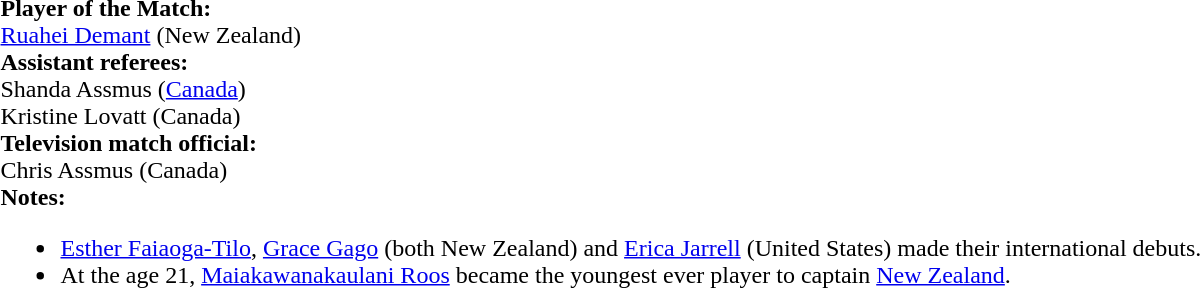<table style="width:100%">
<tr>
<td><br><strong>Player of the Match:</strong>
<br><a href='#'>Ruahei Demant</a> (New Zealand)<br><strong>Assistant referees:</strong>
<br>Shanda Assmus (<a href='#'>Canada</a>)
<br>Kristine Lovatt (Canada)
<br><strong>Television match official:</strong>
<br>Chris Assmus (Canada)<br><strong>Notes:</strong><ul><li><a href='#'>Esther Faiaoga-Tilo</a>, <a href='#'>Grace Gago</a> (both New Zealand) and <a href='#'>Erica Jarrell</a> (United States) made their international debuts.</li><li>At the age 21, <a href='#'>Maiakawanakaulani Roos</a> became the youngest ever player to captain <a href='#'>New Zealand</a>.</li></ul></td>
</tr>
</table>
